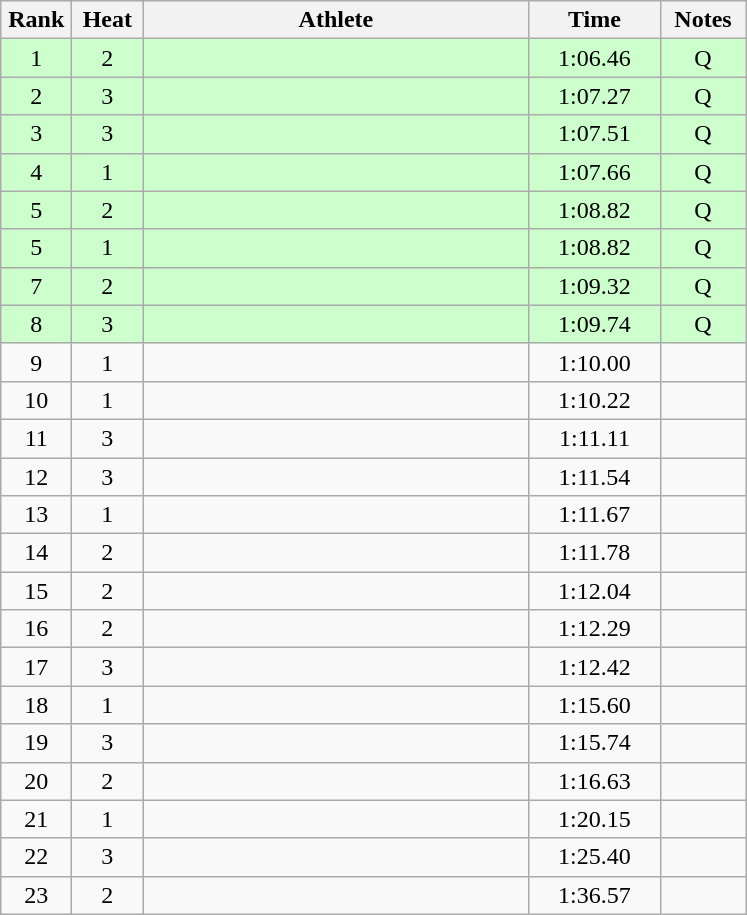<table class="wikitable" style="text-align:center">
<tr>
<th width=40>Rank</th>
<th width=40>Heat</th>
<th width=250>Athlete</th>
<th width=80>Time</th>
<th width=50>Notes</th>
</tr>
<tr bgcolor=ccffcc>
<td>1</td>
<td>2</td>
<td align=left></td>
<td>1:06.46</td>
<td>Q</td>
</tr>
<tr bgcolor=ccffcc>
<td>2</td>
<td>3</td>
<td align=left></td>
<td>1:07.27</td>
<td>Q</td>
</tr>
<tr bgcolor=ccffcc>
<td>3</td>
<td>3</td>
<td align=left></td>
<td>1:07.51</td>
<td>Q</td>
</tr>
<tr bgcolor=ccffcc>
<td>4</td>
<td>1</td>
<td align=left></td>
<td>1:07.66</td>
<td>Q</td>
</tr>
<tr bgcolor=ccffcc>
<td>5</td>
<td>2</td>
<td align=left></td>
<td>1:08.82</td>
<td>Q</td>
</tr>
<tr bgcolor=ccffcc>
<td>5</td>
<td>1</td>
<td align=left></td>
<td>1:08.82</td>
<td>Q</td>
</tr>
<tr bgcolor=ccffcc>
<td>7</td>
<td>2</td>
<td align=left></td>
<td>1:09.32</td>
<td>Q</td>
</tr>
<tr bgcolor=ccffcc>
<td>8</td>
<td>3</td>
<td align=left></td>
<td>1:09.74</td>
<td>Q</td>
</tr>
<tr>
<td>9</td>
<td>1</td>
<td align=left></td>
<td>1:10.00</td>
<td></td>
</tr>
<tr>
<td>10</td>
<td>1</td>
<td align=left></td>
<td>1:10.22</td>
<td></td>
</tr>
<tr>
<td>11</td>
<td>3</td>
<td align=left></td>
<td>1:11.11</td>
<td></td>
</tr>
<tr>
<td>12</td>
<td>3</td>
<td align=left></td>
<td>1:11.54</td>
<td></td>
</tr>
<tr>
<td>13</td>
<td>1</td>
<td align=left></td>
<td>1:11.67</td>
<td></td>
</tr>
<tr>
<td>14</td>
<td>2</td>
<td align=left></td>
<td>1:11.78</td>
<td></td>
</tr>
<tr>
<td>15</td>
<td>2</td>
<td align=left></td>
<td>1:12.04</td>
<td></td>
</tr>
<tr>
<td>16</td>
<td>2</td>
<td align=left></td>
<td>1:12.29</td>
<td></td>
</tr>
<tr>
<td>17</td>
<td>3</td>
<td align=left></td>
<td>1:12.42</td>
<td></td>
</tr>
<tr>
<td>18</td>
<td>1</td>
<td align=left></td>
<td>1:15.60</td>
<td></td>
</tr>
<tr>
<td>19</td>
<td>3</td>
<td align=left></td>
<td>1:15.74</td>
<td></td>
</tr>
<tr>
<td>20</td>
<td>2</td>
<td align=left></td>
<td>1:16.63</td>
<td></td>
</tr>
<tr>
<td>21</td>
<td>1</td>
<td align=left></td>
<td>1:20.15</td>
<td></td>
</tr>
<tr>
<td>22</td>
<td>3</td>
<td align=left></td>
<td>1:25.40</td>
<td></td>
</tr>
<tr>
<td>23</td>
<td>2</td>
<td align=left></td>
<td>1:36.57</td>
<td></td>
</tr>
</table>
